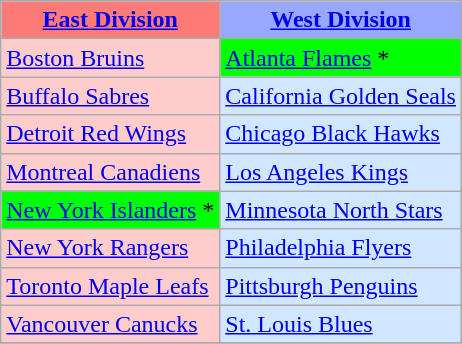<table class="wikitable">
<tr>
<th style="background-color: #FF7B77;"><strong><a href='#'>East Division</a></strong></th>
<th style="background-color: #99A8FF;"><strong><a href='#'>West Division</a></strong></th>
</tr>
<tr>
<td style="background-color: #FFCCCC;"><a href='#'>Boston Bruins</a></td>
<td style="background-color: #00FF00;"><a href='#'>Atlanta Flames</a> *</td>
</tr>
<tr>
<td style="background-color: #FFCCCC;"><a href='#'>Buffalo Sabres</a></td>
<td style="background-color: #D0E7FF;"><a href='#'>California Golden Seals</a></td>
</tr>
<tr>
<td style="background-color: #FFCCCC;"><a href='#'>Detroit Red Wings</a></td>
<td style="background-color: #D0E7FF;"><a href='#'>Chicago Black Hawks</a></td>
</tr>
<tr>
<td style="background-color: #FFCCCC;"><a href='#'>Montreal Canadiens</a></td>
<td style="background-color: #D0E7FF;"><a href='#'>Los Angeles Kings</a></td>
</tr>
<tr>
<td style="background-color: #00FF00;"><a href='#'>New York Islanders</a> *</td>
<td style="background-color: #D0E7FF;"><a href='#'>Minnesota North Stars</a></td>
</tr>
<tr>
<td style="background-color: #FFCCCC;"><a href='#'>New York Rangers</a></td>
<td style="background-color: #D0E7FF;"><a href='#'>Philadelphia Flyers</a></td>
</tr>
<tr>
<td style="background-color: #FFCCCC;"><a href='#'>Toronto Maple Leafs</a></td>
<td style="background-color: #D0E7FF;"><a href='#'>Pittsburgh Penguins</a></td>
</tr>
<tr>
<td style="background-color: #FFCCCC;"><a href='#'>Vancouver Canucks</a></td>
<td style="background-color: #D0E7FF;"><a href='#'>St. Louis Blues</a></td>
</tr>
<tr>
</tr>
</table>
